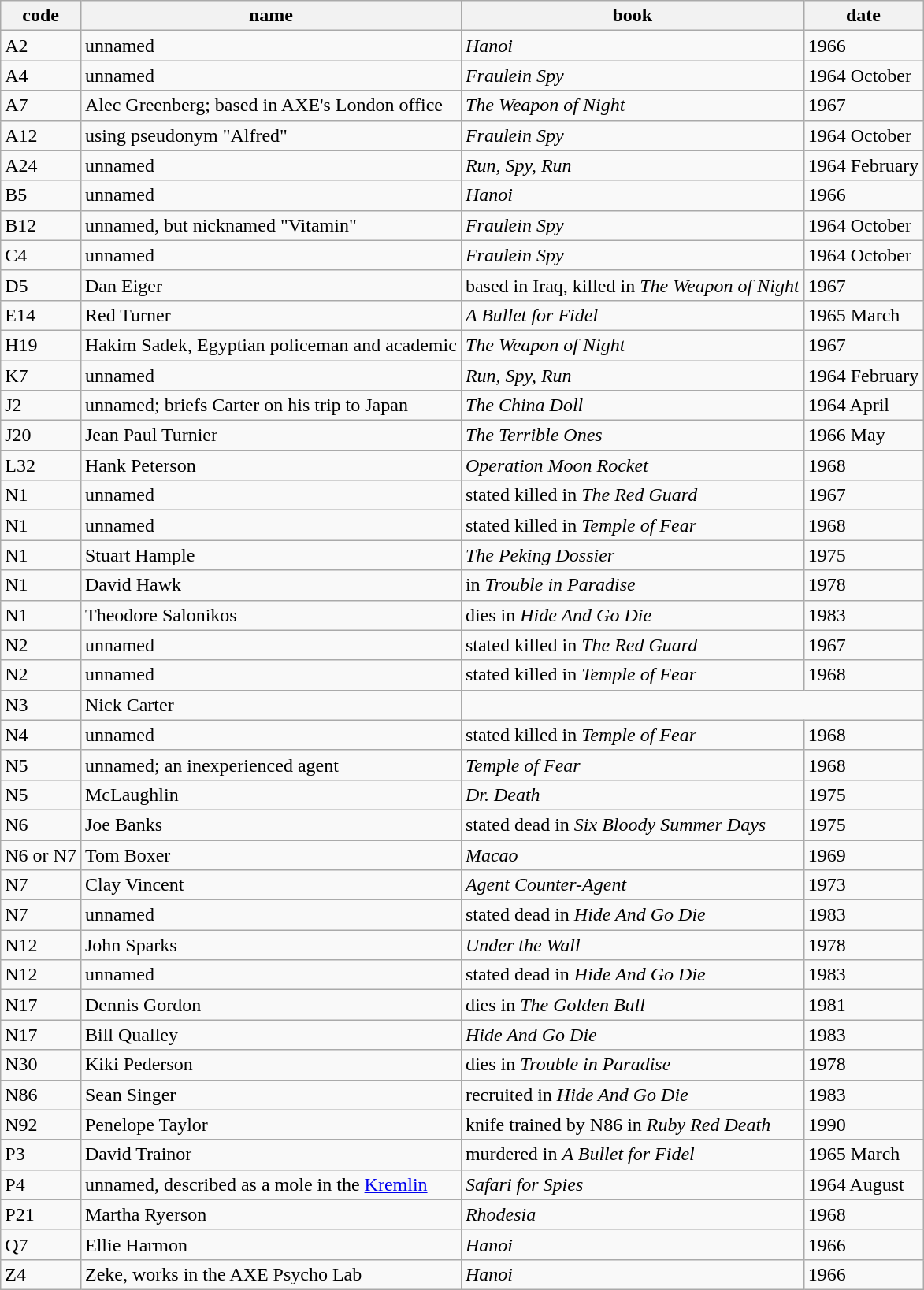<table class="wikitable sortable">
<tr>
<th>code</th>
<th>name</th>
<th>book</th>
<th>date</th>
</tr>
<tr>
<td>A2</td>
<td>unnamed</td>
<td><em>Hanoi</em></td>
<td>1966</td>
</tr>
<tr>
<td>A4</td>
<td>unnamed</td>
<td><em>Fraulein Spy</em></td>
<td>1964 October</td>
</tr>
<tr>
<td>A7</td>
<td>Alec Greenberg; based in AXE's London office</td>
<td><em>The Weapon of Night</em></td>
<td>1967</td>
</tr>
<tr>
<td>A12</td>
<td>using pseudonym "Alfred"</td>
<td><em>Fraulein Spy</em></td>
<td>1964 October</td>
</tr>
<tr>
<td>A24</td>
<td>unnamed</td>
<td><em>Run, Spy, Run</em></td>
<td>1964 February</td>
</tr>
<tr>
<td>B5</td>
<td>unnamed</td>
<td><em>Hanoi</em></td>
<td>1966</td>
</tr>
<tr>
<td>B12</td>
<td>unnamed, but nicknamed "Vitamin"</td>
<td><em>Fraulein Spy</em></td>
<td>1964 October</td>
</tr>
<tr>
<td>C4</td>
<td>unnamed</td>
<td><em>Fraulein Spy</em></td>
<td>1964 October</td>
</tr>
<tr>
<td>D5</td>
<td>Dan Eiger</td>
<td>based in Iraq, killed in <em>The Weapon of Night</em></td>
<td>1967</td>
</tr>
<tr>
<td>E14</td>
<td>Red Turner</td>
<td><em>A Bullet for Fidel</em></td>
<td>1965 March</td>
</tr>
<tr>
<td>H19</td>
<td>Hakim Sadek, Egyptian policeman and academic</td>
<td><em>The Weapon of Night</em></td>
<td>1967</td>
</tr>
<tr>
<td>K7</td>
<td>unnamed</td>
<td><em>Run, Spy, Run</em></td>
<td>1964 February</td>
</tr>
<tr>
<td>J2</td>
<td>unnamed; briefs Carter on his trip to Japan</td>
<td><em>The China Doll</em></td>
<td>1964 April</td>
</tr>
<tr>
<td>J20</td>
<td>Jean Paul Turnier</td>
<td><em>The Terrible Ones</em></td>
<td>1966 May</td>
</tr>
<tr>
<td>L32</td>
<td>Hank Peterson</td>
<td><em>Operation Moon Rocket</em></td>
<td>1968</td>
</tr>
<tr>
<td>N1</td>
<td>unnamed</td>
<td>stated killed in <em>The Red Guard</em></td>
<td>1967</td>
</tr>
<tr>
<td>N1</td>
<td>unnamed</td>
<td>stated killed in <em>Temple of Fear</em></td>
<td>1968</td>
</tr>
<tr>
<td>N1</td>
<td>Stuart Hample</td>
<td><em>The Peking Dossier</em></td>
<td>1975</td>
</tr>
<tr>
<td>N1</td>
<td>David Hawk</td>
<td>in <em>Trouble in Paradise</em></td>
<td>1978</td>
</tr>
<tr>
<td>N1</td>
<td>Theodore Salonikos</td>
<td>dies in <em>Hide And Go Die</em></td>
<td>1983</td>
</tr>
<tr>
<td>N2</td>
<td>unnamed</td>
<td>stated killed in <em>The Red Guard</em></td>
<td>1967</td>
</tr>
<tr>
<td>N2</td>
<td>unnamed</td>
<td>stated killed in <em>Temple of Fear</em></td>
<td>1968</td>
</tr>
<tr>
<td>N3</td>
<td>Nick Carter</td>
</tr>
<tr>
<td>N4</td>
<td>unnamed</td>
<td>stated killed in <em>Temple of Fear</em></td>
<td>1968</td>
</tr>
<tr>
<td>N5</td>
<td>unnamed; an inexperienced agent</td>
<td><em>Temple of Fear</em></td>
<td>1968</td>
</tr>
<tr>
<td>N5</td>
<td>McLaughlin</td>
<td><em>Dr. Death</em></td>
<td>1975</td>
</tr>
<tr>
<td>N6</td>
<td>Joe Banks</td>
<td>stated dead in <em>Six Bloody Summer Days</em></td>
<td>1975</td>
</tr>
<tr>
<td>N6 or N7</td>
<td>Tom Boxer</td>
<td><em>Macao</em></td>
<td>1969</td>
</tr>
<tr>
<td>N7</td>
<td>Clay Vincent</td>
<td><em>Agent Counter-Agent</em></td>
<td>1973</td>
</tr>
<tr>
<td>N7</td>
<td>unnamed</td>
<td>stated dead in <em>Hide And Go Die</em></td>
<td>1983</td>
</tr>
<tr>
<td>N12</td>
<td>John Sparks</td>
<td><em>Under the Wall</em></td>
<td>1978</td>
</tr>
<tr>
<td>N12</td>
<td>unnamed</td>
<td>stated dead in <em>Hide And Go Die</em></td>
<td>1983</td>
</tr>
<tr>
<td>N17</td>
<td>Dennis Gordon</td>
<td>dies in <em>The Golden Bull</em></td>
<td>1981</td>
</tr>
<tr>
<td>N17</td>
<td>Bill Qualley</td>
<td><em>Hide And Go Die</em></td>
<td>1983</td>
</tr>
<tr>
<td>N30</td>
<td>Kiki Pederson</td>
<td>dies in <em>Trouble in Paradise</em></td>
<td>1978</td>
</tr>
<tr>
<td>N86</td>
<td>Sean Singer</td>
<td>recruited in <em>Hide And Go Die</em></td>
<td>1983</td>
</tr>
<tr>
<td>N92</td>
<td>Penelope Taylor</td>
<td>knife trained by N86 in <em>Ruby Red Death</em></td>
<td>1990</td>
</tr>
<tr>
<td>P3</td>
<td>David Trainor</td>
<td>murdered in <em>A Bullet for Fidel</em></td>
<td>1965 March</td>
</tr>
<tr>
<td>P4</td>
<td>unnamed, described as a mole in the <a href='#'>Kremlin</a></td>
<td><em>Safari for Spies</em></td>
<td>1964 August</td>
</tr>
<tr>
<td>P21</td>
<td>Martha Ryerson</td>
<td><em>Rhodesia</em></td>
<td>1968</td>
</tr>
<tr>
<td>Q7</td>
<td>Ellie Harmon</td>
<td><em>Hanoi</em></td>
<td>1966</td>
</tr>
<tr>
<td>Z4</td>
<td>Zeke, works in the AXE Psycho Lab</td>
<td><em>Hanoi</em></td>
<td>1966</td>
</tr>
</table>
